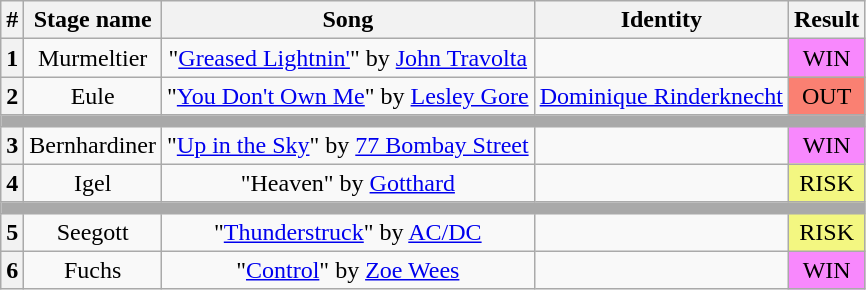<table class="wikitable plainrowheaders" style="text-align: center">
<tr>
<th>#</th>
<th>Stage name</th>
<th>Song</th>
<th>Identity</th>
<th>Result</th>
</tr>
<tr>
<th>1</th>
<td>Murmeltier</td>
<td>"<a href='#'>Greased Lightnin'</a>" by <a href='#'>John Travolta</a></td>
<td></td>
<td bgcolor=#F888FD>WIN</td>
</tr>
<tr>
<th>2</th>
<td>Eule</td>
<td>"<a href='#'>You Don't Own Me</a>" by <a href='#'>Lesley Gore</a></td>
<td><a href='#'>Dominique Rinderknecht</a></td>
<td bgcolor=salmon>OUT</td>
</tr>
<tr>
<td colspan="5" style="background:darkgray"></td>
</tr>
<tr>
<th>3</th>
<td>Bernhardiner</td>
<td>"<a href='#'>Up in the Sky</a>" by <a href='#'>77 Bombay Street</a></td>
<td></td>
<td bgcolor=#F888FD>WIN</td>
</tr>
<tr>
<th>4</th>
<td>Igel</td>
<td>"Heaven" by <a href='#'>Gotthard</a></td>
<td></td>
<td bgcolor="#F3F781">RISK</td>
</tr>
<tr>
<td colspan="5" style="background:darkgray"></td>
</tr>
<tr>
<th>5</th>
<td>Seegott</td>
<td>"<a href='#'>Thunderstruck</a>" by <a href='#'>AC/DC</a></td>
<td></td>
<td bgcolor="#F3F781">RISK</td>
</tr>
<tr>
<th>6</th>
<td>Fuchs</td>
<td>"<a href='#'>Control</a>" by <a href='#'>Zoe Wees</a></td>
<td></td>
<td bgcolor=#F888FD>WIN</td>
</tr>
</table>
